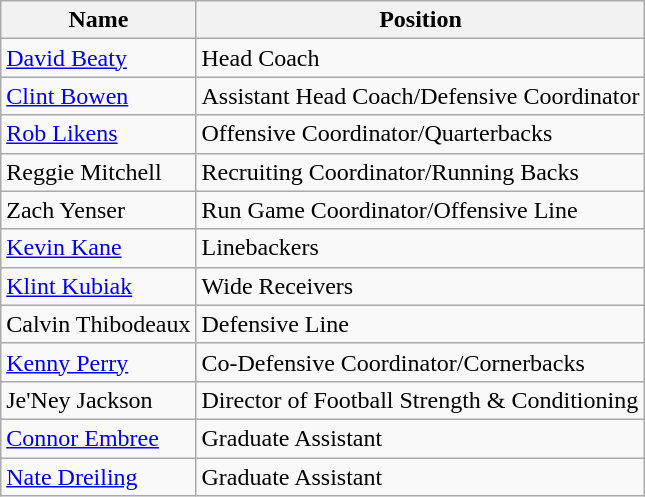<table class="wikitable">
<tr>
<th>Name</th>
<th>Position</th>
</tr>
<tr>
<td><a href='#'>David Beaty</a></td>
<td>Head Coach</td>
</tr>
<tr>
<td><a href='#'>Clint Bowen</a></td>
<td>Assistant Head Coach/Defensive Coordinator</td>
</tr>
<tr>
<td><a href='#'>Rob Likens</a></td>
<td>Offensive Coordinator/Quarterbacks</td>
</tr>
<tr>
<td>Reggie Mitchell</td>
<td>Recruiting Coordinator/Running Backs</td>
</tr>
<tr>
<td>Zach Yenser</td>
<td>Run Game Coordinator/Offensive Line</td>
</tr>
<tr>
<td><a href='#'>Kevin Kane</a></td>
<td>Linebackers</td>
</tr>
<tr>
<td><a href='#'>Klint Kubiak</a></td>
<td>Wide Receivers</td>
</tr>
<tr>
<td>Calvin Thibodeaux</td>
<td>Defensive Line</td>
</tr>
<tr>
<td><a href='#'>Kenny Perry</a></td>
<td>Co-Defensive Coordinator/Cornerbacks</td>
</tr>
<tr>
<td>Je'Ney Jackson</td>
<td>Director of Football Strength & Conditioning</td>
</tr>
<tr>
<td><a href='#'>Connor Embree</a></td>
<td>Graduate Assistant</td>
</tr>
<tr>
<td><a href='#'>Nate Dreiling</a></td>
<td>Graduate Assistant</td>
</tr>
</table>
